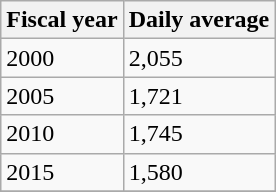<table class="wikitable">
<tr>
<th>Fiscal year</th>
<th>Daily average</th>
</tr>
<tr>
<td>2000</td>
<td>2,055</td>
</tr>
<tr>
<td>2005</td>
<td>1,721</td>
</tr>
<tr>
<td>2010</td>
<td>1,745</td>
</tr>
<tr>
<td>2015</td>
<td>1,580</td>
</tr>
<tr>
</tr>
</table>
